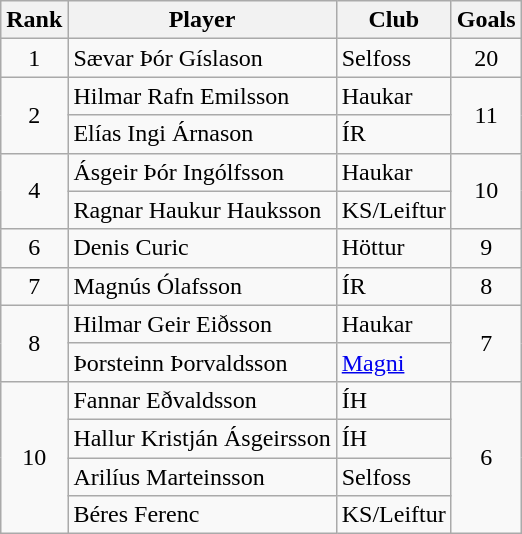<table class="wikitable">
<tr>
<th>Rank</th>
<th>Player</th>
<th>Club</th>
<th>Goals</th>
</tr>
<tr>
<td align="center">1</td>
<td>Sævar Þór Gíslason</td>
<td>Selfoss</td>
<td align="center">20</td>
</tr>
<tr>
<td rowspan="2" align="center">2</td>
<td>Hilmar Rafn Emilsson</td>
<td>Haukar</td>
<td rowspan="2" align="center">11</td>
</tr>
<tr>
<td>Elías Ingi Árnason</td>
<td>ÍR</td>
</tr>
<tr>
<td rowspan="2" align="center">4</td>
<td>Ásgeir Þór Ingólfsson</td>
<td>Haukar</td>
<td align="center" rowspan="2">10</td>
</tr>
<tr>
<td>Ragnar Haukur Hauksson</td>
<td>KS/Leiftur</td>
</tr>
<tr>
<td align="center">6</td>
<td>Denis Curic</td>
<td>Höttur</td>
<td align="center">9</td>
</tr>
<tr>
<td align="center">7</td>
<td>Magnús Ólafsson</td>
<td>ÍR</td>
<td align="center">8</td>
</tr>
<tr>
<td rowspan="2" align="center">8</td>
<td>Hilmar Geir Eiðsson</td>
<td>Haukar</td>
<td rowspan="2" align="center">7</td>
</tr>
<tr>
<td>Þorsteinn Þorvaldsson</td>
<td><a href='#'>Magni</a></td>
</tr>
<tr>
<td rowspan="4" align="center">10</td>
<td>Fannar Eðvaldsson</td>
<td>ÍH</td>
<td rowspan="4" align="center">6</td>
</tr>
<tr>
<td>Hallur Kristján Ásgeirsson</td>
<td>ÍH</td>
</tr>
<tr>
<td>Arilíus Marteinsson</td>
<td>Selfoss</td>
</tr>
<tr>
<td>Béres Ferenc</td>
<td>KS/Leiftur</td>
</tr>
</table>
